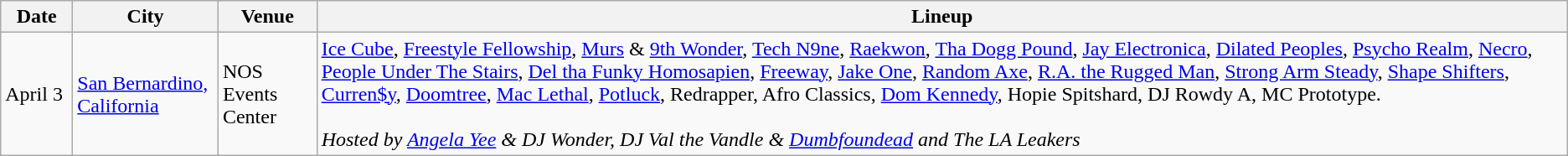<table class="wikitable">
<tr>
<th width=50px>Date</th>
<th colspan=12>City</th>
<th colspan=12>Venue</th>
<th colspan=12>Lineup</th>
</tr>
<tr>
<td>April 3</td>
<td colspan=12><a href='#'>San Bernardino, California</a></td>
<td colspan=12>NOS Events Center</td>
<td colspan=12><a href='#'>Ice Cube</a>, <a href='#'>Freestyle Fellowship</a>, <a href='#'>Murs</a> & <a href='#'>9th Wonder</a>, <a href='#'>Tech N9ne</a>, <a href='#'>Raekwon</a>, <a href='#'>Tha Dogg Pound</a>, <a href='#'>Jay Electronica</a>, <a href='#'>Dilated Peoples</a>, <a href='#'>Psycho Realm</a>, <a href='#'>Necro</a>, <a href='#'>People Under The Stairs</a>, <a href='#'>Del tha Funky Homosapien</a>, <a href='#'>Freeway</a>, <a href='#'>Jake One</a>, <a href='#'>Random Axe</a>, <a href='#'>R.A. the Rugged Man</a>, <a href='#'>Strong Arm Steady</a>, <a href='#'>Shape Shifters</a>, <a href='#'>Curren$y</a>, <a href='#'>Doomtree</a>, <a href='#'>Mac Lethal</a>, <a href='#'>Potluck</a>, Redrapper, Afro Classics, <a href='#'>Dom Kennedy</a>, Hopie Spitshard, DJ Rowdy A, MC Prototype.<br><br><em>Hosted by <a href='#'>Angela Yee</a> & DJ Wonder, DJ Val the Vandle & <a href='#'>Dumbfoundead</a> and The LA Leakers</em></td>
</tr>
</table>
